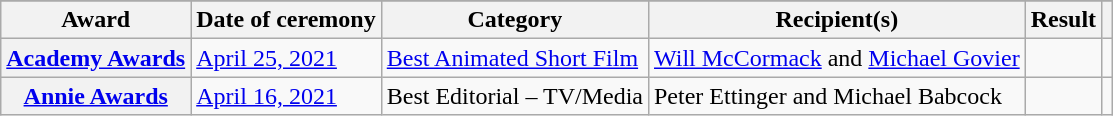<table class="wikitable plainrowheaders sortable">
<tr>
</tr>
<tr>
<th scope="col">Award</th>
<th scope="col">Date of ceremony</th>
<th scope="col">Category</th>
<th scope="col">Recipient(s)</th>
<th scope="col">Result</th>
<th scope="col" class="unsortable"></th>
</tr>
<tr>
<th scope="row"><a href='#'>Academy Awards</a></th>
<td><a href='#'>April 25, 2021</a></td>
<td><a href='#'>Best Animated Short Film</a></td>
<td><a href='#'>Will McCormack</a> and <a href='#'>Michael Govier</a></td>
<td></td>
<td align=center></td>
</tr>
<tr>
<th scope="row"><a href='#'>Annie Awards</a></th>
<td><a href='#'>April 16, 2021</a></td>
<td>Best Editorial – TV/Media</td>
<td>Peter Ettinger and Michael Babcock</td>
<td></td>
<td align=center></td>
</tr>
</table>
